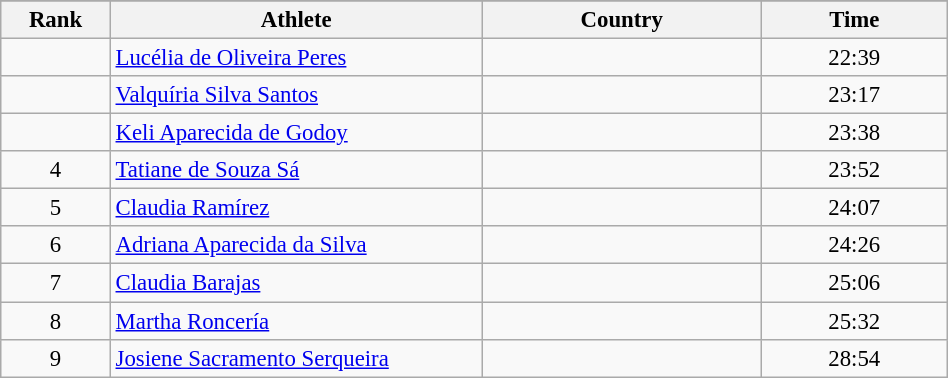<table class="wikitable sortable" style=" text-align:center; font-size:95%;" width="50%">
<tr>
</tr>
<tr>
<th width=5%>Rank</th>
<th width=20%>Athlete</th>
<th width=15%>Country</th>
<th width=10%>Time</th>
</tr>
<tr>
<td align=center></td>
<td align=left><a href='#'>Lucélia de Oliveira Peres</a></td>
<td align=left></td>
<td>22:39</td>
</tr>
<tr>
<td align=center></td>
<td align=left><a href='#'>Valquíria Silva Santos</a></td>
<td align=left></td>
<td>23:17</td>
</tr>
<tr>
<td align=center></td>
<td align=left><a href='#'>Keli Aparecida de Godoy</a></td>
<td align=left></td>
<td>23:38</td>
</tr>
<tr>
<td align=center>4</td>
<td align=left><a href='#'>Tatiane de Souza Sá</a></td>
<td align=left></td>
<td>23:52</td>
</tr>
<tr>
<td align=center>5</td>
<td align=left><a href='#'>Claudia Ramírez</a></td>
<td align=left></td>
<td>24:07</td>
</tr>
<tr>
<td align=center>6</td>
<td align=left><a href='#'>Adriana Aparecida da Silva</a></td>
<td align=left></td>
<td>24:26</td>
</tr>
<tr>
<td align=center>7</td>
<td align=left><a href='#'>Claudia Barajas</a></td>
<td align=left></td>
<td>25:06</td>
</tr>
<tr>
<td align=center>8</td>
<td align=left><a href='#'>Martha Roncería</a></td>
<td align=left></td>
<td>25:32</td>
</tr>
<tr>
<td align=center>9</td>
<td align=left><a href='#'>Josiene Sacramento Serqueira</a></td>
<td align=left></td>
<td>28:54</td>
</tr>
</table>
